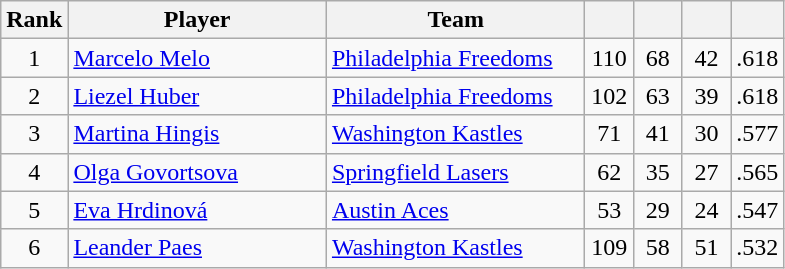<table class="wikitable" style="text-align:left">
<tr>
<th width="25px">Rank</th>
<th width="165px">Player</th>
<th width="165px">Team</th>
<th width="25px"></th>
<th width="25px"></th>
<th width="25px"></th>
<th width="25px"></th>
</tr>
<tr>
<td style="text-align:center">1</td>
<td><a href='#'>Marcelo Melo</a></td>
<td><a href='#'>Philadelphia Freedoms</a></td>
<td style="text-align:center">110</td>
<td style="text-align:center">68</td>
<td style="text-align:center">42</td>
<td style="text-align:center">.618</td>
</tr>
<tr>
<td style="text-align:center">2</td>
<td><a href='#'>Liezel Huber</a></td>
<td><a href='#'>Philadelphia Freedoms</a></td>
<td style="text-align:center">102</td>
<td style="text-align:center">63</td>
<td style="text-align:center">39</td>
<td style="text-align:center">.618</td>
</tr>
<tr>
<td style="text-align:center">3</td>
<td><a href='#'>Martina Hingis</a></td>
<td><a href='#'>Washington Kastles</a></td>
<td style="text-align:center">71</td>
<td style="text-align:center">41</td>
<td style="text-align:center">30</td>
<td style="text-align:center">.577</td>
</tr>
<tr>
<td style="text-align:center">4</td>
<td><a href='#'>Olga Govortsova</a></td>
<td><a href='#'>Springfield Lasers</a></td>
<td style="text-align:center">62</td>
<td style="text-align:center">35</td>
<td style="text-align:center">27</td>
<td style="text-align:center">.565</td>
</tr>
<tr>
<td style="text-align:center">5</td>
<td><a href='#'>Eva Hrdinová</a></td>
<td><a href='#'>Austin Aces</a></td>
<td style="text-align:center">53</td>
<td style="text-align:center">29</td>
<td style="text-align:center">24</td>
<td style="text-align:center">.547</td>
</tr>
<tr>
<td style="text-align:center">6</td>
<td><a href='#'>Leander Paes</a></td>
<td><a href='#'>Washington Kastles</a></td>
<td style="text-align:center">109</td>
<td style="text-align:center">58</td>
<td style="text-align:center">51</td>
<td style="text-align:center">.532</td>
</tr>
</table>
